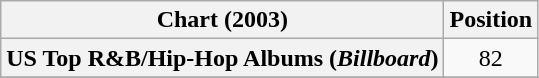<table class="wikitable sortable plainrowheaders">
<tr>
<th scope="col">Chart (2003)</th>
<th scope="col">Position</th>
</tr>
<tr>
<th scope="row">US Top R&B/Hip-Hop Albums (<em>Billboard</em>)</th>
<td style="text-align:center;">82</td>
</tr>
<tr>
</tr>
</table>
